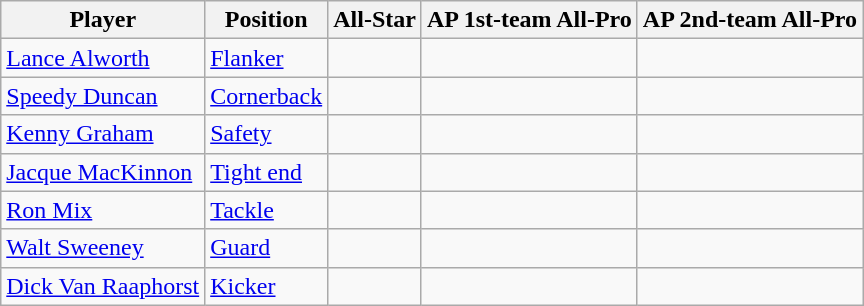<table class="wikitable">
<tr>
<th>Player</th>
<th>Position</th>
<th>All-Star</th>
<th>AP 1st-team All-Pro</th>
<th>AP 2nd-team All-Pro</th>
</tr>
<tr>
<td><a href='#'>Lance Alworth</a></td>
<td><a href='#'>Flanker</a></td>
<td></td>
<td></td>
<td></td>
</tr>
<tr>
<td><a href='#'>Speedy Duncan</a></td>
<td><a href='#'>Cornerback</a></td>
<td></td>
<td></td>
<td></td>
</tr>
<tr>
<td><a href='#'>Kenny Graham</a></td>
<td><a href='#'>Safety</a></td>
<td></td>
<td></td>
<td></td>
</tr>
<tr>
<td><a href='#'>Jacque MacKinnon</a></td>
<td><a href='#'>Tight end</a></td>
<td></td>
<td></td>
<td></td>
</tr>
<tr>
<td><a href='#'>Ron Mix</a></td>
<td><a href='#'>Tackle</a></td>
<td></td>
<td></td>
<td></td>
</tr>
<tr>
<td><a href='#'>Walt Sweeney</a></td>
<td><a href='#'>Guard</a></td>
<td></td>
<td></td>
<td></td>
</tr>
<tr>
<td><a href='#'>Dick Van Raaphorst</a></td>
<td><a href='#'>Kicker</a></td>
<td></td>
<td></td>
<td></td>
</tr>
</table>
